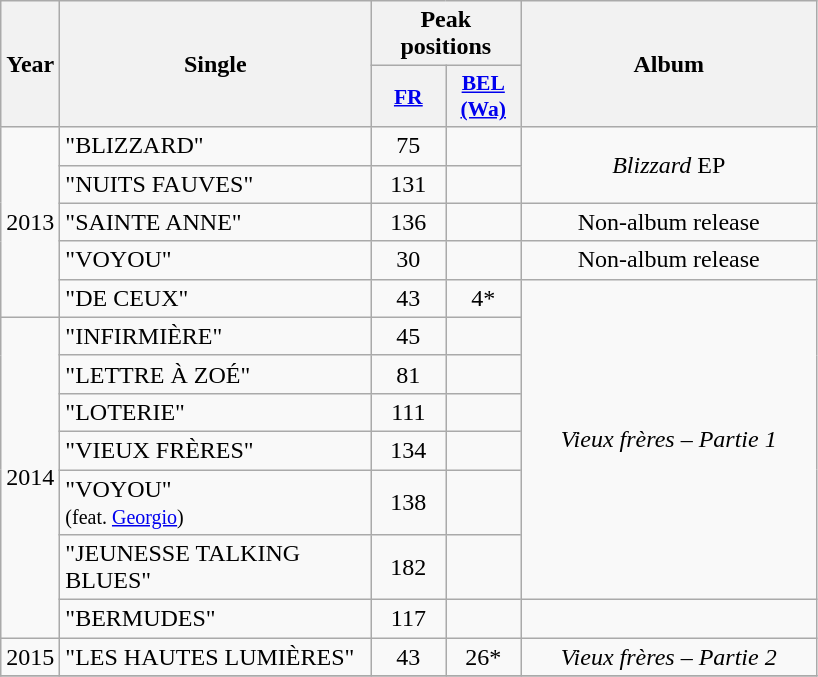<table class="wikitable">
<tr>
<th align="center" rowspan="2" width="10">Year</th>
<th align="center" rowspan="2" width="200">Single</th>
<th align="center" colspan="2" width="20">Peak positions</th>
<th align="center" rowspan="2" width="190">Album</th>
</tr>
<tr>
<th scope="col" style="width:3em;font-size:90%;"><a href='#'>FR</a><br></th>
<th scope="col" style="width:3em;font-size:90%;"><a href='#'>BEL <br>(Wa)</a><br></th>
</tr>
<tr>
<td style="text-align:center;" rowspan=5>2013</td>
<td>"BLIZZARD"</td>
<td style="text-align:center;">75</td>
<td style="text-align:center;"></td>
<td style="text-align:center;" rowspan=2><em>Blizzard</em> EP</td>
</tr>
<tr>
<td>"NUITS FAUVES"</td>
<td style="text-align:center;">131</td>
<td style="text-align:center;"></td>
</tr>
<tr>
<td>"SAINTE ANNE"</td>
<td style="text-align:center;">136</td>
<td style="text-align:center;"></td>
<td style="text-align:center;" rowspan=1>Non-album release</td>
</tr>
<tr>
<td>"VOYOU"</td>
<td style="text-align:center;">30</td>
<td style="text-align:center;"></td>
<td style="text-align:center;">Non-album release</td>
</tr>
<tr>
<td>"DE CEUX"</td>
<td style="text-align:center;">43</td>
<td style="text-align:center;">4* <br></td>
<td style="text-align:center;" rowspan=7><em>Vieux frères – Partie 1</em></td>
</tr>
<tr>
<td style="text-align:center;" rowspan=7>2014</td>
<td>"INFIRMIÈRE"</td>
<td style="text-align:center;">45</td>
<td style="text-align:center;"></td>
</tr>
<tr>
<td>"LETTRE À ZOÉ"</td>
<td style="text-align:center;">81</td>
<td style="text-align:center;"></td>
</tr>
<tr>
<td>"LOTERIE"</td>
<td style="text-align:center;">111</td>
<td style="text-align:center;"></td>
</tr>
<tr>
<td>"VIEUX FRÈRES"</td>
<td style="text-align:center;">134</td>
<td style="text-align:center;"></td>
</tr>
<tr>
<td>"VOYOU"<br><small>(feat. <a href='#'>Georgio</a>)</small></td>
<td style="text-align:center;">138</td>
<td style="text-align:center;"></td>
</tr>
<tr>
<td>"JEUNESSE TALKING BLUES"</td>
<td style="text-align:center;">182</td>
<td style="text-align:center;"></td>
</tr>
<tr>
<td>"BERMUDES"</td>
<td style="text-align:center;">117</td>
<td style="text-align:center;"></td>
<td style="text-align:center;"></td>
</tr>
<tr>
<td style="text-align:center;" rowspan=1>2015</td>
<td>"LES HAUTES LUMIÈRES"</td>
<td style="text-align:center;">43</td>
<td style="text-align:center;">26*<br></td>
<td style="text-align:center;" rowspan=1><em>Vieux frères – Partie 2</em></td>
</tr>
<tr>
</tr>
</table>
